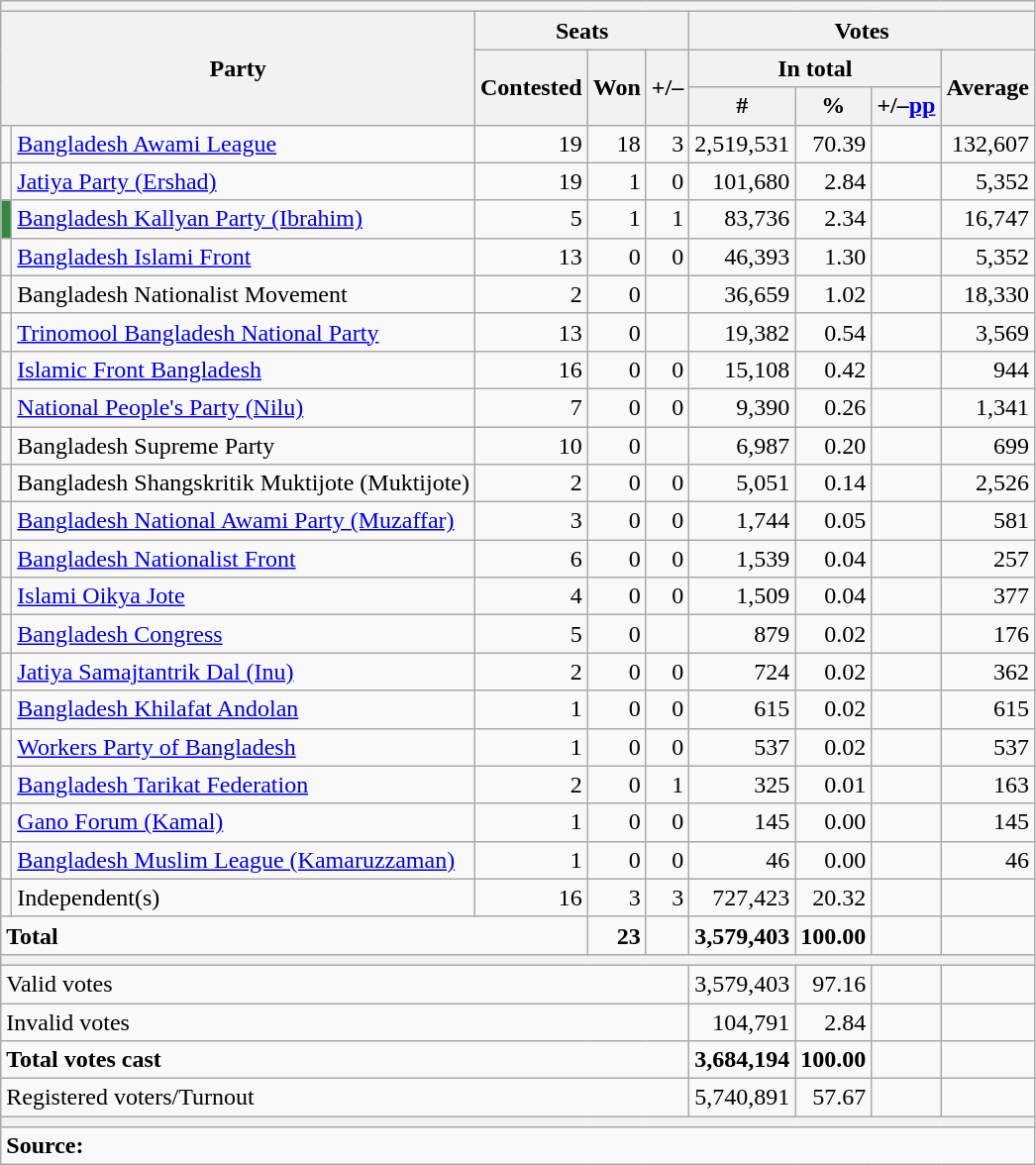<table class="wikitable sortable">
<tr>
<th colspan="9"></th>
</tr>
<tr>
<th colspan="2" rowspan="3">Party</th>
<th colspan="3">Seats</th>
<th colspan="4">Votes</th>
</tr>
<tr>
<th rowspan="2">Contested</th>
<th rowspan="2">Won</th>
<th rowspan="2">+/–</th>
<th colspan="3">In total</th>
<th rowspan="2">Average</th>
</tr>
<tr>
<th>#</th>
<th>%</th>
<th>+/–<a href='#'>pp</a></th>
</tr>
<tr>
<td></td>
<td><a href='#'>Bangladesh Awami League</a></td>
<td style="text-align:right">19</td>
<td style="text-align:right">18</td>
<td style="text-align:right">3</td>
<td style="text-align:right">2,519,531</td>
<td style="text-align:right">70.39</td>
<td style="text-align:right"></td>
<td style="text-align:right">132,607</td>
</tr>
<tr>
<td></td>
<td><a href='#'>Jatiya Party (Ershad)</a></td>
<td style="text-align:right">19</td>
<td style="text-align:right">1</td>
<td style="text-align:right">0</td>
<td style="text-align:right">101,680</td>
<td style="text-align:right">2.84</td>
<td style="text-align:right"></td>
<td style="text-align:right">5,352</td>
</tr>
<tr>
<td style="background:#338940"></td>
<td><a href='#'>Bangladesh Kallyan Party (Ibrahim)</a></td>
<td style="text-align:right">5</td>
<td style="text-align:right">1</td>
<td style="text-align:right">1</td>
<td style="text-align:right">83,736</td>
<td style="text-align:right">2.34</td>
<td style="text-align:right"></td>
<td style="text-align:right">16,747</td>
</tr>
<tr>
<td></td>
<td><a href='#'>Bangladesh Islami Front</a></td>
<td style="text-align:right">13</td>
<td style="text-align:right">0</td>
<td style="text-align:right">0</td>
<td style="text-align:right">46,393</td>
<td style="text-align:right">1.30</td>
<td style="text-align:right"></td>
<td style="text-align:right">5,352</td>
</tr>
<tr>
<td></td>
<td>Bangladesh Nationalist Movement</td>
<td style="text-align:right">2</td>
<td style="text-align:right">0</td>
<td style="text-align:right"></td>
<td style="text-align:right">36,659</td>
<td style="text-align:right">1.02</td>
<td style="text-align:right"></td>
<td style="text-align:right">18,330</td>
</tr>
<tr>
<td></td>
<td><a href='#'>Trinomool Bangladesh National Party</a></td>
<td style="text-align:right">13</td>
<td style="text-align:right">0</td>
<td style="text-align:right"></td>
<td style="text-align:right">19,382</td>
<td style="text-align:right">0.54</td>
<td style="text-align:right"></td>
<td style="text-align:right">3,569</td>
</tr>
<tr>
<td></td>
<td><a href='#'>Islamic Front Bangladesh</a></td>
<td style="text-align:right">16</td>
<td style="text-align:right">0</td>
<td style="text-align:right">0</td>
<td style="text-align:right">15,108</td>
<td style="text-align:right">0.42</td>
<td style="text-align:right"></td>
<td style="text-align:right">944</td>
</tr>
<tr>
<td></td>
<td><a href='#'>National People's Party (Nilu)</a></td>
<td style="text-align:right">7</td>
<td style="text-align:right">0</td>
<td style="text-align:right">0</td>
<td style="text-align:right">9,390</td>
<td style="text-align:right">0.26</td>
<td style="text-align:right"></td>
<td style="text-align:right">1,341</td>
</tr>
<tr>
<td></td>
<td>Bangladesh Supreme Party</td>
<td style="text-align:right">10</td>
<td style="text-align:right">0</td>
<td style="text-align:right"></td>
<td style="text-align:right">6,987</td>
<td style="text-align:right">0.20</td>
<td style="text-align:right"></td>
<td style="text-align:right">699</td>
</tr>
<tr>
<td></td>
<td>Bangladesh Shangskritik Muktijote (Muktijote)</td>
<td style="text-align:right">2</td>
<td style="text-align:right">0</td>
<td style="text-align:right">0</td>
<td style="text-align:right">5,051</td>
<td style="text-align:right">0.14</td>
<td style="text-align:right"></td>
<td style="text-align:right">2,526</td>
</tr>
<tr>
<td></td>
<td><a href='#'>Bangladesh National Awami Party (Muzaffar)</a></td>
<td style="text-align:right">3</td>
<td style="text-align:right">0</td>
<td style="text-align:right">0</td>
<td style="text-align:right">1,744</td>
<td style="text-align:right">0.05</td>
<td style="text-align:right"></td>
<td style="text-align:right">581</td>
</tr>
<tr>
<td></td>
<td><a href='#'>Bangladesh Nationalist Front</a></td>
<td style="text-align:right">6</td>
<td style="text-align:right">0</td>
<td style="text-align:right">0</td>
<td style="text-align:right">1,539</td>
<td style="text-align:right">0.04</td>
<td style="text-align:right"></td>
<td style="text-align:right">257</td>
</tr>
<tr>
<td></td>
<td><a href='#'>Islami Oikya Jote</a></td>
<td style="text-align:right">4</td>
<td style="text-align:right">0</td>
<td style="text-align:right">0</td>
<td style="text-align:right">1,509</td>
<td style="text-align:right">0.04</td>
<td style="text-align:right"></td>
<td style="text-align:right">377</td>
</tr>
<tr>
<td></td>
<td><a href='#'>Bangladesh Congress</a></td>
<td style="text-align:right">5</td>
<td style="text-align:right">0</td>
<td style="text-align:right"></td>
<td style="text-align:right">879</td>
<td style="text-align:right">0.02</td>
<td style="text-align:right"></td>
<td style="text-align:right">176</td>
</tr>
<tr>
<td></td>
<td><a href='#'>Jatiya Samajtantrik Dal (Inu)</a></td>
<td style="text-align:right">2</td>
<td style="text-align:right">0</td>
<td style="text-align:right">0</td>
<td style="text-align:right">724</td>
<td style="text-align:right">0.02</td>
<td style="text-align:right"></td>
<td style="text-align:right">362</td>
</tr>
<tr>
<td></td>
<td><a href='#'>Bangladesh Khilafat Andolan</a></td>
<td style="text-align:right">1</td>
<td style="text-align:right">0</td>
<td style="text-align:right">0</td>
<td style="text-align:right">615</td>
<td style="text-align:right">0.02</td>
<td style="text-align:right"></td>
<td style="text-align:right">615</td>
</tr>
<tr>
<td></td>
<td><a href='#'>Workers Party of Bangladesh</a></td>
<td style="text-align:right">1</td>
<td style="text-align:right">0</td>
<td style="text-align:right">0</td>
<td style="text-align:right">537</td>
<td style="text-align:right">0.02</td>
<td style="text-align:right"></td>
<td style="text-align:right">537</td>
</tr>
<tr>
<td></td>
<td><a href='#'>Bangladesh Tarikat Federation</a></td>
<td style="text-align:right">2</td>
<td style="text-align:right">0</td>
<td style="text-align:right">1</td>
<td style="text-align:right">325</td>
<td style="text-align:right">0.01</td>
<td style="text-align:right"></td>
<td style="text-align:right">163</td>
</tr>
<tr>
<td></td>
<td><a href='#'>Gano Forum (Kamal)</a></td>
<td style="text-align:right">1</td>
<td style="text-align:right">0</td>
<td style="text-align:right">0</td>
<td style="text-align:right">145</td>
<td style="text-align:right">0.00</td>
<td style="text-align:right"></td>
<td style="text-align:right">145</td>
</tr>
<tr>
<td></td>
<td><a href='#'>Bangladesh Muslim League (Kamaruzzaman)</a></td>
<td style="text-align:right">1</td>
<td style="text-align:right">0</td>
<td style="text-align:right">0</td>
<td style="text-align:right">46</td>
<td style="text-align:right">0.00</td>
<td style="text-align:right"></td>
<td style="text-align:right">46</td>
</tr>
<tr>
<td></td>
<td>Independent(s)</td>
<td style="text-align:right">16</td>
<td style="text-align:right">3</td>
<td style="text-align:right">3</td>
<td style="text-align:right">727,423</td>
<td style="text-align:right">20.32</td>
<td style="text-align:right"></td>
<td style="text-align:right"></td>
</tr>
<tr>
<td colspan="3"><strong>Total</strong></td>
<td style="text-align:right"><strong>23</strong></td>
<td style="text-align:right"></td>
<td style="text-align:right"><strong>3,579,403</strong></td>
<td style="text-align:right"><strong>100.00</strong></td>
<td style="text-align:right"></td>
<td style="text-align:right"></td>
</tr>
<tr>
<th colspan="9"></th>
</tr>
<tr>
<td colspan="5">Valid votes</td>
<td style="text-align:right">3,579,403</td>
<td style="text-align:right">97.16</td>
<td></td>
<td></td>
</tr>
<tr>
<td colspan="5">Invalid votes</td>
<td style="text-align:right">104,791</td>
<td style="text-align:right">2.84</td>
<td></td>
<td></td>
</tr>
<tr>
<td colspan="5"><strong>Total votes cast</strong></td>
<td style="text-align:right"><strong>3,684,194</strong></td>
<td style="text-align:right"><strong>100.00</strong></td>
<td></td>
<td></td>
</tr>
<tr>
<td colspan="5">Registered voters/Turnout</td>
<td style="text-align:right">5,740,891</td>
<td style="text-align:right">57.67</td>
<td></td>
<td></td>
</tr>
<tr>
<th colspan="9"></th>
</tr>
<tr>
<td colspan="9"><strong>Source:</strong> </td>
</tr>
</table>
